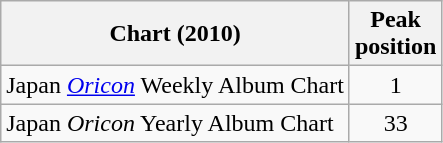<table class="wikitable sortable">
<tr>
<th>Chart (2010)</th>
<th>Peak<br>position</th>
</tr>
<tr>
<td>Japan <em><a href='#'>Oricon</a></em> Weekly Album Chart</td>
<td align="center">1</td>
</tr>
<tr>
<td>Japan <em>Oricon</em> Yearly Album Chart</td>
<td align="center">33</td>
</tr>
</table>
